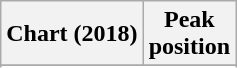<table class="wikitable plainrowheaders">
<tr>
<th>Chart (2018)</th>
<th>Peak<br>position</th>
</tr>
<tr>
</tr>
<tr>
</tr>
</table>
